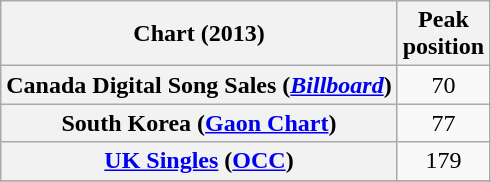<table class="wikitable sortable plainrowheaders" style="text-align:center">
<tr>
<th scope="col">Chart (2013)</th>
<th scope="col">Peak<br>position</th>
</tr>
<tr>
<th scope="row">Canada Digital Song Sales (<em><a href='#'>Billboard</a></em>)</th>
<td>70</td>
</tr>
<tr>
<th scope="row">South Korea (<a href='#'>Gaon Chart</a>)</th>
<td>77</td>
</tr>
<tr>
<th scope="row"><a href='#'>UK Singles</a> (<a href='#'>OCC</a>)</th>
<td>179</td>
</tr>
<tr>
</tr>
<tr>
</tr>
</table>
